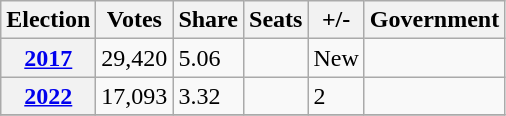<table class="wikitable">
<tr>
<th>Election</th>
<th>Votes</th>
<th>Share</th>
<th>Seats</th>
<th>+/-</th>
<th>Government</th>
</tr>
<tr>
<th><a href='#'>2017</a></th>
<td>29,420</td>
<td>5.06</td>
<td></td>
<td>New</td>
<td></td>
</tr>
<tr>
<th><a href='#'>2022</a></th>
<td>17,093</td>
<td>3.32</td>
<td></td>
<td> 2</td>
<td></td>
</tr>
<tr>
</tr>
</table>
